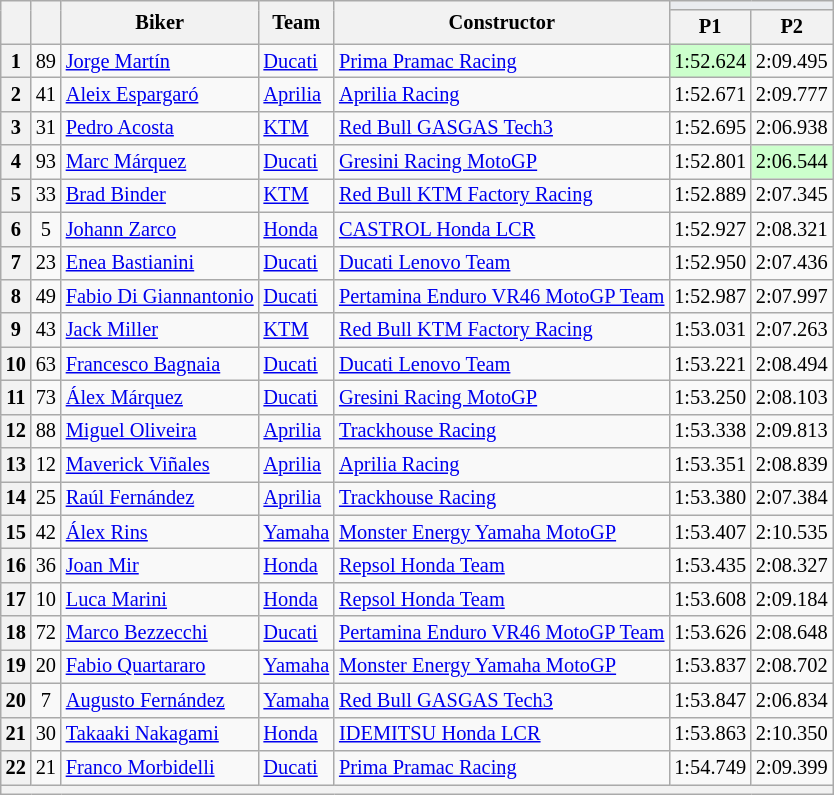<table class="wikitable sortable" style="font-size: 85%;">
<tr>
<th rowspan="2"></th>
<th rowspan="2"></th>
<th rowspan="2">Biker</th>
<th rowspan="2">Team</th>
<th rowspan="2">Constructor</th>
<th colspan="3" style="background:#eaecf0; text-align:center;"></th>
</tr>
<tr>
<th scope="col">P1</th>
<th scope="col">P2</th>
</tr>
<tr>
<th scope="row">1</th>
<td align="center">89</td>
<td> <a href='#'>Jorge Martín</a></td>
<td><a href='#'>Ducati</a></td>
<td><a href='#'>Prima Pramac Racing</a></td>
<td style="background:#ccffcc;">1:52.624</td>
<td>2:09.495</td>
</tr>
<tr>
<th scope="row">2</th>
<td align="center">41</td>
<td> <a href='#'>Aleix Espargaró</a></td>
<td><a href='#'>Aprilia</a></td>
<td><a href='#'>Aprilia Racing</a></td>
<td>1:52.671</td>
<td>2:09.777</td>
</tr>
<tr>
<th scope="row">3</th>
<td align="center">31</td>
<td> <a href='#'>Pedro Acosta</a></td>
<td><a href='#'>KTM</a></td>
<td><a href='#'>Red Bull GASGAS Tech3</a></td>
<td>1:52.695</td>
<td>2:06.938</td>
</tr>
<tr>
<th scope="row">4</th>
<td align="center">93</td>
<td> <a href='#'>Marc Márquez</a></td>
<td><a href='#'>Ducati</a></td>
<td><a href='#'>Gresini Racing MotoGP</a></td>
<td>1:52.801</td>
<td style="background:#ccffcc;">2:06.544</td>
</tr>
<tr>
<th scope="row">5</th>
<td align="center">33</td>
<td> <a href='#'>Brad Binder</a></td>
<td><a href='#'>KTM</a></td>
<td><a href='#'>Red Bull KTM Factory Racing</a></td>
<td>1:52.889</td>
<td>2:07.345</td>
</tr>
<tr>
<th scope="row">6</th>
<td align="center">5</td>
<td> <a href='#'>Johann Zarco</a></td>
<td><a href='#'>Honda</a></td>
<td><a href='#'>CASTROL Honda LCR</a></td>
<td>1:52.927</td>
<td>2:08.321</td>
</tr>
<tr>
<th scope="row">7</th>
<td align="center">23</td>
<td> <a href='#'>Enea Bastianini</a></td>
<td><a href='#'>Ducati</a></td>
<td><a href='#'>Ducati Lenovo Team</a></td>
<td>1:52.950</td>
<td>2:07.436</td>
</tr>
<tr>
<th scope="row">8</th>
<td align="center">49</td>
<td> <a href='#'>Fabio Di Giannantonio</a></td>
<td><a href='#'>Ducati</a></td>
<td><a href='#'>Pertamina Enduro VR46 MotoGP Team</a></td>
<td>1:52.987</td>
<td>2:07.997</td>
</tr>
<tr>
<th scope="row">9</th>
<td align="center">43</td>
<td> <a href='#'>Jack Miller</a></td>
<td><a href='#'>KTM</a></td>
<td><a href='#'>Red Bull KTM Factory Racing</a></td>
<td>1:53.031</td>
<td>2:07.263</td>
</tr>
<tr>
<th scope="row">10</th>
<td align="center">63</td>
<td> <a href='#'>Francesco Bagnaia</a></td>
<td><a href='#'>Ducati</a></td>
<td><a href='#'>Ducati Lenovo Team</a></td>
<td>1:53.221</td>
<td>2:08.494</td>
</tr>
<tr>
<th scope="row">11</th>
<td align="center">73</td>
<td> <a href='#'>Álex Márquez</a></td>
<td><a href='#'>Ducati</a></td>
<td><a href='#'>Gresini Racing MotoGP</a></td>
<td>1:53.250</td>
<td>2:08.103</td>
</tr>
<tr>
<th scope="row">12</th>
<td align="center">88</td>
<td> <a href='#'>Miguel Oliveira</a></td>
<td><a href='#'>Aprilia</a></td>
<td><a href='#'>Trackhouse Racing</a></td>
<td>1:53.338</td>
<td>2:09.813</td>
</tr>
<tr>
<th scope="row">13</th>
<td align="center">12</td>
<td> <a href='#'>Maverick Viñales</a></td>
<td><a href='#'>Aprilia</a></td>
<td><a href='#'>Aprilia Racing</a></td>
<td>1:53.351</td>
<td>2:08.839</td>
</tr>
<tr>
<th scope="row">14</th>
<td align="center">25</td>
<td> <a href='#'>Raúl Fernández</a></td>
<td><a href='#'>Aprilia</a></td>
<td><a href='#'>Trackhouse Racing</a></td>
<td>1:53.380</td>
<td>2:07.384</td>
</tr>
<tr>
<th scope="row">15</th>
<td align="center">42</td>
<td> <a href='#'>Álex Rins</a></td>
<td><a href='#'>Yamaha</a></td>
<td><a href='#'>Monster Energy Yamaha MotoGP</a></td>
<td>1:53.407</td>
<td>2:10.535</td>
</tr>
<tr>
<th scope="row">16</th>
<td align="center">36</td>
<td> <a href='#'>Joan Mir</a></td>
<td><a href='#'>Honda</a></td>
<td><a href='#'>Repsol Honda Team</a></td>
<td>1:53.435</td>
<td>2:08.327</td>
</tr>
<tr>
<th scope="row">17</th>
<td align="center">10</td>
<td> <a href='#'>Luca Marini</a></td>
<td><a href='#'>Honda</a></td>
<td><a href='#'>Repsol Honda Team</a></td>
<td>1:53.608</td>
<td>2:09.184</td>
</tr>
<tr>
<th scope="row">18</th>
<td align="center">72</td>
<td> <a href='#'>Marco Bezzecchi</a></td>
<td><a href='#'>Ducati</a></td>
<td><a href='#'>Pertamina Enduro VR46 MotoGP Team</a></td>
<td>1:53.626</td>
<td>2:08.648</td>
</tr>
<tr>
<th scope="row">19</th>
<td align="center">20</td>
<td> <a href='#'>Fabio Quartararo</a></td>
<td><a href='#'>Yamaha</a></td>
<td><a href='#'>Monster Energy Yamaha MotoGP</a></td>
<td>1:53.837</td>
<td>2:08.702</td>
</tr>
<tr>
<th scope="row">20</th>
<td align="center">7</td>
<td> <a href='#'>Augusto Fernández</a></td>
<td><a href='#'>Yamaha</a></td>
<td><a href='#'>Red Bull GASGAS Tech3</a></td>
<td>1:53.847</td>
<td>2:06.834</td>
</tr>
<tr>
<th scope="row">21</th>
<td align="center">30</td>
<td> <a href='#'>Takaaki Nakagami</a></td>
<td><a href='#'>Honda</a></td>
<td><a href='#'>IDEMITSU Honda LCR</a></td>
<td>1:53.863</td>
<td>2:10.350</td>
</tr>
<tr>
<th scope="row">22</th>
<td align="center">21</td>
<td> <a href='#'>Franco Morbidelli</a></td>
<td><a href='#'>Ducati</a></td>
<td><a href='#'>Prima Pramac Racing</a></td>
<td>1:54.749</td>
<td>2:09.399</td>
</tr>
<tr>
<th colspan="7"></th>
</tr>
</table>
